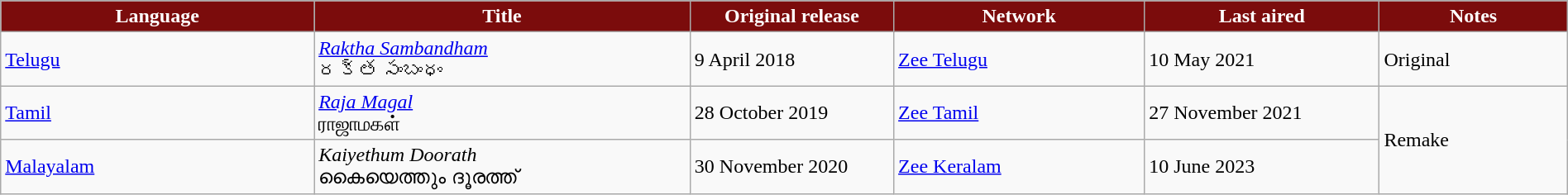<table class="wikitable sortable" style="width:100%; margin-right:0;">
<tr style="color:white">
<th style="background:#7b0c0c; width:20%;">Language</th>
<th style="background:#7b0c0c; width:24%;">Title</th>
<th style="background:#7b0c0c; width:13%;">Original release</th>
<th style="background:#7b0c0c; width:16%;">Network</th>
<th style="background:#7b0c0c; width:15%;">Last aired</th>
<th style="background:#7b0c0c; width:17%;">Notes</th>
</tr>
<tr>
<td><a href='#'>Telugu</a></td>
<td><em><a href='#'>Raktha Sambandham</a></em> <br> రక్త సంబంధం</td>
<td>9 April 2018</td>
<td><a href='#'>Zee Telugu</a></td>
<td>10 May 2021</td>
<td>Original</td>
</tr>
<tr>
<td><a href='#'>Tamil</a></td>
<td><em><a href='#'>Raja Magal</a></em> <br> ராஜாமகள்</td>
<td>28 October 2019</td>
<td><a href='#'>Zee Tamil</a></td>
<td>27 November 2021</td>
<td rowspan="2">Remake</td>
</tr>
<tr>
<td><a href='#'>Malayalam</a></td>
<td><em>Kaiyethum Doorath</em> <br> കൈയെത്തും ദൂരത്ത്</td>
<td>30 November 2020</td>
<td><a href='#'>Zee Keralam</a></td>
<td>10 June 2023</td>
</tr>
</table>
